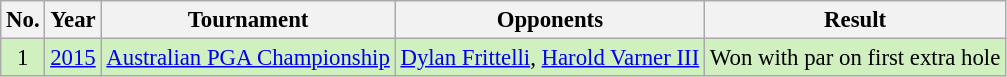<table class="wikitable" style="font-size:95%;">
<tr>
<th>No.</th>
<th>Year</th>
<th>Tournament</th>
<th>Opponents</th>
<th>Result</th>
</tr>
<tr style="background:#D0F0C0;">
<td align=center>1</td>
<td><a href='#'>2015</a></td>
<td><a href='#'>Australian PGA Championship</a></td>
<td> <a href='#'>Dylan Frittelli</a>,  <a href='#'>Harold Varner III</a></td>
<td>Won with par on first extra hole</td>
</tr>
</table>
